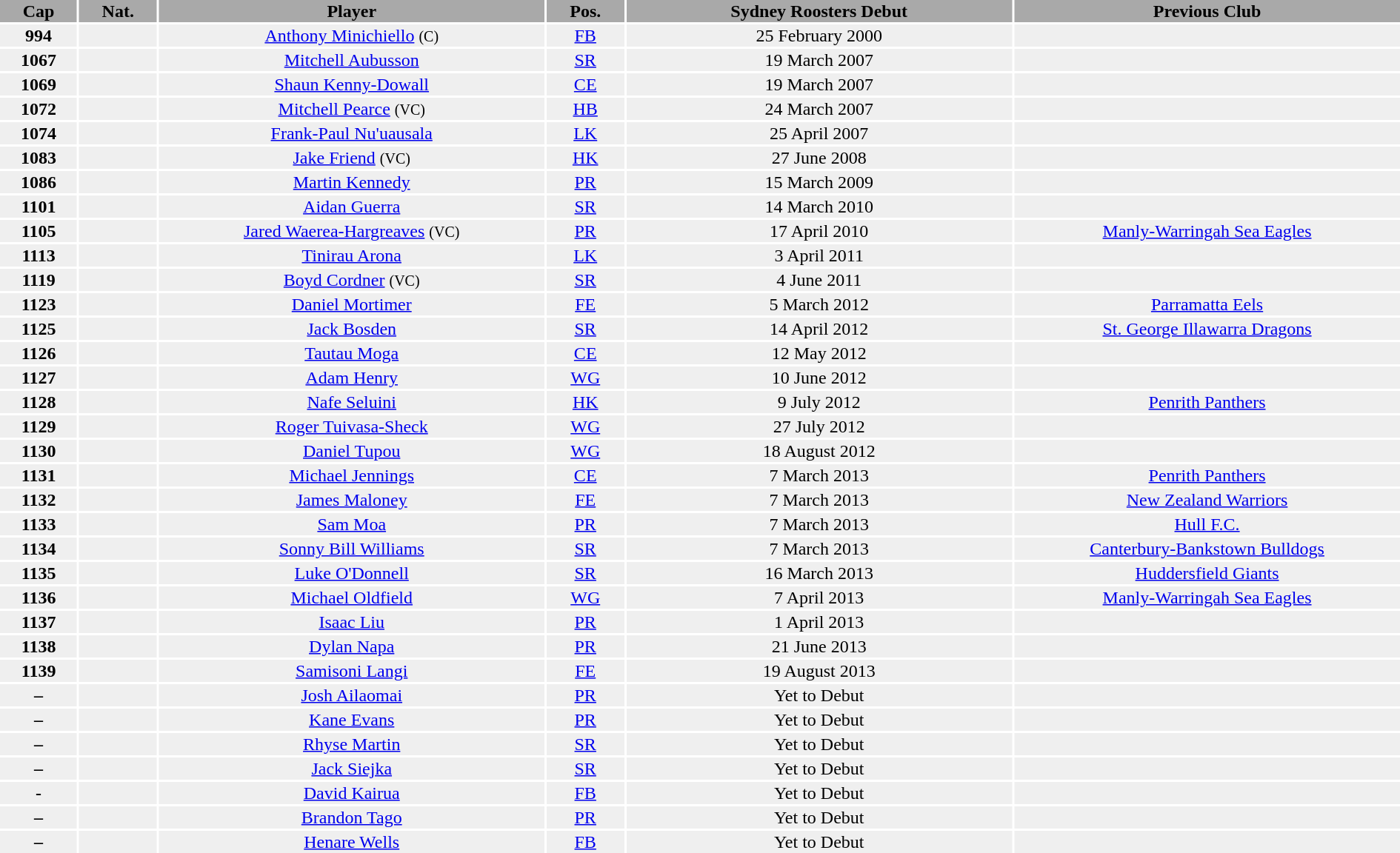<table width="100%">
<tr bgcolor="#A9A9A9">
<th width="5%">Cap</th>
<th width="5%">Nat.</th>
<th width="25%">Player</th>
<th width="5%">Pos.</th>
<th width="25%">Sydney Roosters Debut</th>
<th width="25%">Previous Club</th>
</tr>
<tr bgcolor="#EFEFEF">
<td align=center><strong>994</strong></td>
<td align=center></td>
<td align=center><a href='#'>Anthony Minichiello</a> <small>(C)</small></td>
<td align=center><a href='#'>FB</a></td>
<td align=center>25 February 2000</td>
<td align=center></td>
</tr>
<tr bgcolor="#EFEFEF">
<td align=center><strong>1067</strong></td>
<td align=center></td>
<td align=center><a href='#'>Mitchell Aubusson</a></td>
<td align=center><a href='#'>SR</a></td>
<td align=center>19 March 2007</td>
<td align=center></td>
</tr>
<tr bgcolor="#EFEFEF">
<td align=center><strong>1069</strong></td>
<td align=center></td>
<td align=center><a href='#'>Shaun Kenny-Dowall</a></td>
<td align=center><a href='#'>CE</a></td>
<td align=center>19 March 2007</td>
<td align=center></td>
</tr>
<tr bgcolor="#EFEFEF">
<td align=center><strong>1072</strong></td>
<td align=center></td>
<td align=center><a href='#'>Mitchell Pearce</a> <small>(VC)</small></td>
<td align=center><a href='#'>HB</a></td>
<td align=center>24 March 2007</td>
<td align=center></td>
</tr>
<tr bgcolor="#EFEFEF">
<td align=center><strong>1074</strong></td>
<td align=center></td>
<td align=center><a href='#'>Frank-Paul Nu'uausala</a></td>
<td align=center><a href='#'>LK</a></td>
<td align=center>25 April 2007</td>
<td align=center></td>
</tr>
<tr bgcolor="#EFEFEF">
<td align=center><strong>1083</strong></td>
<td align=center></td>
<td align=center><a href='#'>Jake Friend</a> <small>(VC)</small></td>
<td align=center><a href='#'>HK</a></td>
<td align=center>27 June 2008</td>
<td align=center></td>
</tr>
<tr bgcolor="#EFEFEF">
<td align=center><strong>1086</strong></td>
<td align=center></td>
<td align=center><a href='#'>Martin Kennedy</a></td>
<td align=center><a href='#'>PR</a></td>
<td align=center>15 March 2009</td>
<td align=center></td>
</tr>
<tr bgcolor="#EFEFEF">
<td align=center><strong>1101</strong></td>
<td align=center></td>
<td align=center><a href='#'>Aidan Guerra</a></td>
<td align=center><a href='#'>SR</a></td>
<td align=center>14 March 2010</td>
<td align=center></td>
</tr>
<tr bgcolor="#EFEFEF">
<td align=center><strong>1105</strong></td>
<td align=center></td>
<td align=center><a href='#'>Jared Waerea-Hargreaves</a> <small>(VC)</small></td>
<td align=center><a href='#'>PR</a></td>
<td align=center>17 April 2010</td>
<td align=center><a href='#'>Manly-Warringah Sea Eagles</a></td>
</tr>
<tr bgcolor="#EFEFEF">
<td align=center><strong>1113</strong></td>
<td align=center></td>
<td align=center><a href='#'>Tinirau Arona</a></td>
<td align=center><a href='#'>LK</a></td>
<td align=center>3 April 2011</td>
<td align=center></td>
</tr>
<tr bgcolor="#EFEFEF">
<td align=center><strong>1119</strong></td>
<td align=center></td>
<td align=center><a href='#'>Boyd Cordner</a> <small>(VC)</small></td>
<td align=center><a href='#'>SR</a></td>
<td align=center>4 June 2011</td>
<td align=center></td>
</tr>
<tr bgcolor="#EFEFEF">
<td align=center><strong>1123</strong></td>
<td align=center></td>
<td align=center><a href='#'>Daniel Mortimer</a></td>
<td align=center><a href='#'>FE</a></td>
<td align=center>5 March 2012</td>
<td align=center><a href='#'>Parramatta Eels</a></td>
</tr>
<tr bgcolor="#EFEFEF">
<td align=center><strong>1125</strong></td>
<td align=center></td>
<td align=center><a href='#'>Jack Bosden</a></td>
<td align=center><a href='#'>SR</a></td>
<td align=center>14 April 2012</td>
<td align=center><a href='#'>St. George Illawarra Dragons</a></td>
</tr>
<tr bgcolor="#EFEFEF">
<td align=center><strong>1126</strong></td>
<td align=center></td>
<td align=center><a href='#'>Tautau Moga</a></td>
<td align=center><a href='#'>CE</a></td>
<td align=center>12 May 2012</td>
<td align=center></td>
</tr>
<tr bgcolor="#EFEFEF">
<td align=center><strong>1127</strong></td>
<td align=center></td>
<td align=center><a href='#'>Adam Henry</a></td>
<td align=center><a href='#'>WG</a></td>
<td align=center>10 June 2012</td>
<td align=center></td>
</tr>
<tr bgcolor="#EFEFEF">
<td align=center><strong>1128</strong></td>
<td align=center></td>
<td align=center><a href='#'>Nafe Seluini</a></td>
<td align=center><a href='#'>HK</a></td>
<td align=center>9 July 2012</td>
<td align=center><a href='#'>Penrith Panthers</a></td>
</tr>
<tr bgcolor="#EFEFEF">
<td align=center><strong>1129</strong></td>
<td align=center></td>
<td align=center><a href='#'>Roger Tuivasa-Sheck</a></td>
<td align=center><a href='#'>WG</a></td>
<td align=center>27 July 2012</td>
<td align=center></td>
</tr>
<tr bgcolor="#EFEFEF">
<td align=center><strong>1130</strong></td>
<td align=center></td>
<td align=center><a href='#'>Daniel Tupou</a></td>
<td align=center><a href='#'>WG</a></td>
<td align=center>18 August 2012</td>
<td align=center></td>
</tr>
<tr bgcolor="#EFEFEF">
<td align=center><strong>1131</strong></td>
<td align=center></td>
<td align=center><a href='#'>Michael Jennings</a></td>
<td align=center><a href='#'>CE</a></td>
<td align=center>7 March 2013</td>
<td align=center><a href='#'>Penrith Panthers</a></td>
</tr>
<tr bgcolor="#EFEFEF">
<td align=center><strong>1132</strong></td>
<td align=center></td>
<td align=center><a href='#'>James Maloney</a></td>
<td align=center><a href='#'>FE</a></td>
<td align=center>7 March 2013</td>
<td align=center><a href='#'>New Zealand Warriors</a></td>
</tr>
<tr bgcolor="#EFEFEF">
<td align=center><strong>1133</strong></td>
<td align=center></td>
<td align=center><a href='#'>Sam Moa</a></td>
<td align=center><a href='#'>PR</a></td>
<td align=center>7 March 2013</td>
<td align=center><a href='#'>Hull F.C.</a></td>
</tr>
<tr bgcolor="#EFEFEF">
<td align=center><strong>1134</strong></td>
<td align=center></td>
<td align=center><a href='#'>Sonny Bill Williams</a></td>
<td align=center><a href='#'>SR</a></td>
<td align=center>7 March 2013</td>
<td align=center><a href='#'>Canterbury-Bankstown Bulldogs</a></td>
</tr>
<tr bgcolor="#EFEFEF">
<td align=center><strong>1135</strong></td>
<td align=center></td>
<td align=center><a href='#'>Luke O'Donnell</a></td>
<td align=center><a href='#'>SR</a></td>
<td align=center>16 March 2013</td>
<td align=center><a href='#'>Huddersfield Giants</a></td>
</tr>
<tr bgcolor="#EFEFEF">
<td align=center><strong>1136</strong></td>
<td align=center></td>
<td align=center><a href='#'>Michael Oldfield</a></td>
<td align=center><a href='#'>WG</a></td>
<td align=center>7 April 2013</td>
<td align=center><a href='#'>Manly-Warringah Sea Eagles</a></td>
</tr>
<tr bgcolor="#EFEFEF">
<td align=center><strong>1137</strong></td>
<td align=center></td>
<td align=center><a href='#'>Isaac Liu</a></td>
<td align=center><a href='#'>PR</a></td>
<td align=center>1 April 2013</td>
<td align=center></td>
</tr>
<tr bgcolor="#EFEFEF">
<td align=center><strong>1138</strong></td>
<td align=center></td>
<td align=center><a href='#'>Dylan Napa</a></td>
<td align=center><a href='#'>PR</a></td>
<td align=center>21 June 2013</td>
<td align=center></td>
</tr>
<tr bgcolor="#EFEFEF">
<td align=center><strong>1139</strong></td>
<td align=center></td>
<td align=center><a href='#'>Samisoni Langi</a></td>
<td align=center><a href='#'>FE</a></td>
<td align=center>19 August 2013</td>
<td align=center></td>
</tr>
<tr bgcolor="#EFEFEF">
<td align=center><strong>–</strong></td>
<td align=center></td>
<td align=center><a href='#'>Josh Ailaomai</a></td>
<td align=center><a href='#'>PR</a></td>
<td align=center>Yet to Debut</td>
<td align=center></td>
</tr>
<tr bgcolor="#EFEFEF">
<td align=center><strong>–</strong></td>
<td align=center></td>
<td align=center><a href='#'>Kane Evans</a></td>
<td align=center><a href='#'>PR</a></td>
<td align=center>Yet to Debut</td>
<td align=center></td>
</tr>
<tr bgcolor="#EFEFEF">
<td align=center><strong>–</strong></td>
<td align=center></td>
<td align=center><a href='#'>Rhyse Martin</a></td>
<td align=center><a href='#'>SR</a></td>
<td align=center>Yet to Debut</td>
<td align=center></td>
</tr>
<tr bgcolor="#EFEFEF">
<td align=center><strong>–</strong></td>
<td align=center></td>
<td align=center><a href='#'>Jack Siejka</a></td>
<td align=center><a href='#'>SR</a></td>
<td align=center>Yet to Debut</td>
<td align=center></td>
</tr>
<tr bgcolor="#EFEFEF">
<td align=center><strong>-</strong></td>
<td align=center></td>
<td align=center><a href='#'>David Kairua</a></td>
<td align=center><a href='#'>FB</a></td>
<td align=center>Yet to Debut</td>
<td align=center></td>
</tr>
<tr bgcolor="#EFEFEF">
<td align=center><strong>–</strong></td>
<td align=center></td>
<td align=center><a href='#'>Brandon Tago</a></td>
<td align=center><a href='#'>PR</a></td>
<td align=center>Yet to Debut</td>
<td align=center></td>
</tr>
<tr bgcolor="#EFEFEF">
<td align=center><strong>–</strong></td>
<td align=center></td>
<td align=center><a href='#'>Henare Wells</a></td>
<td align=center><a href='#'>FB</a></td>
<td align=center>Yet to Debut</td>
<td align=center></td>
</tr>
</table>
